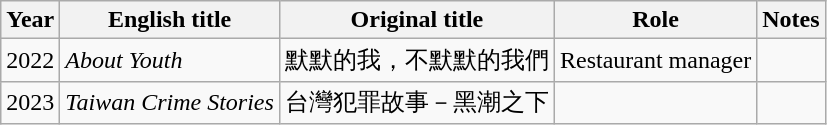<table class="wikitable sortable">
<tr>
<th>Year</th>
<th>English title</th>
<th>Original title</th>
<th>Role</th>
<th class="unsortable">Notes</th>
</tr>
<tr>
<td>2022</td>
<td><em>About Youth</em></td>
<td>默默的我，不默默的我們</td>
<td>Restaurant manager</td>
<td></td>
</tr>
<tr>
<td>2023</td>
<td><em>Taiwan Crime Stories</em></td>
<td>台灣犯罪故事－黑潮之下</td>
<td></td>
<td></td>
</tr>
</table>
